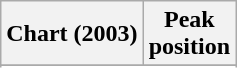<table class="wikitable sortable plainrowheaders" style="text-align:center">
<tr>
<th scope="col">Chart (2003)</th>
<th scope="col">Peak<br>position</th>
</tr>
<tr>
</tr>
<tr>
</tr>
<tr>
</tr>
<tr>
</tr>
<tr>
</tr>
<tr>
</tr>
<tr>
</tr>
</table>
